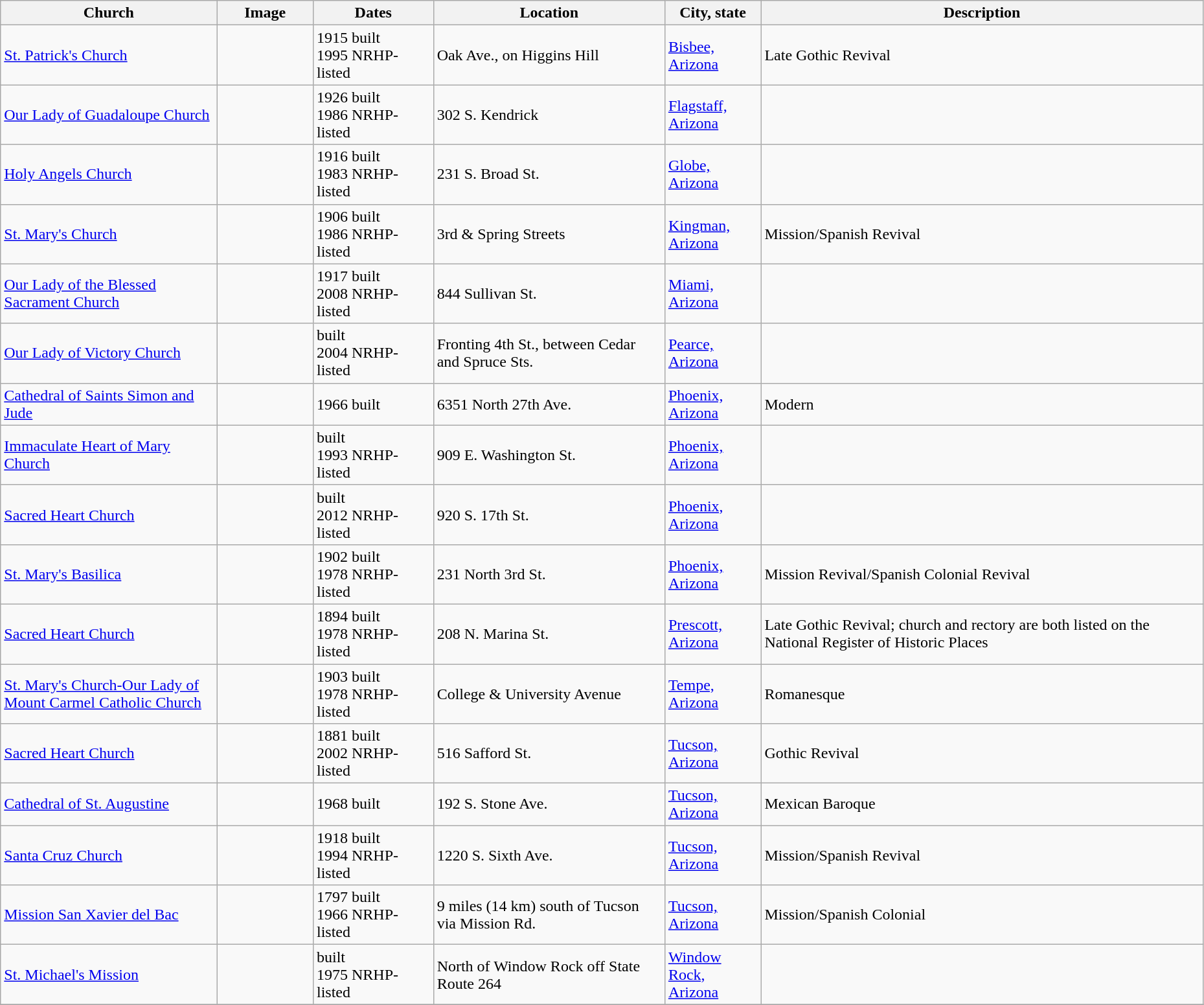<table class="wikitable sortable" style="width:98%">
<tr>
<th width = 18%><strong>Church</strong></th>
<th width = 8% class="unsortable"><strong>Image</strong></th>
<th width = 10%><strong>Dates</strong></th>
<th><strong>Location</strong></th>
<th width = 8%><strong>City, state</strong></th>
<th class="unsortable"><strong>Description</strong></th>
</tr>
<tr>
<td><a href='#'>St. Patrick's Church</a></td>
<td></td>
<td>1915 built<br>1995 NRHP-listed</td>
<td>Oak Ave., on Higgins Hill<br><small></small></td>
<td><a href='#'>Bisbee, Arizona</a></td>
<td>Late Gothic Revival</td>
</tr>
<tr>
<td><a href='#'>Our Lady of Guadaloupe Church</a></td>
<td></td>
<td>1926 built<br>1986 NRHP-listed</td>
<td>302 S. Kendrick<br><small></small></td>
<td><a href='#'>Flagstaff, Arizona</a></td>
<td></td>
</tr>
<tr>
<td><a href='#'>Holy Angels Church</a></td>
<td></td>
<td>1916 built<br>1983 NRHP-listed</td>
<td>231 S. Broad St.<br><small></small></td>
<td><a href='#'>Globe, Arizona</a></td>
<td></td>
</tr>
<tr>
<td><a href='#'>St. Mary's Church</a></td>
<td></td>
<td>1906 built<br>1986 NRHP-listed</td>
<td>3rd & Spring Streets<small></small></td>
<td><a href='#'>Kingman, Arizona</a></td>
<td>Mission/Spanish Revival</td>
</tr>
<tr>
<td><a href='#'>Our Lady of the Blessed Sacrament Church</a></td>
<td></td>
<td>1917 built<br>2008 NRHP-listed</td>
<td>844 Sullivan St.<br><small></small></td>
<td><a href='#'>Miami, Arizona</a></td>
<td></td>
</tr>
<tr>
<td><a href='#'>Our Lady of Victory Church</a></td>
<td></td>
<td>built<br>2004 NRHP-listed</td>
<td>Fronting 4th St., between Cedar and Spruce Sts.<br><small></small></td>
<td><a href='#'>Pearce, Arizona</a></td>
<td></td>
</tr>
<tr>
<td><a href='#'>Cathedral of Saints Simon and Jude</a></td>
<td></td>
<td>1966 built</td>
<td>6351 North 27th Ave.<br><small></small></td>
<td><a href='#'>Phoenix, Arizona</a></td>
<td>Modern</td>
</tr>
<tr>
<td><a href='#'>Immaculate Heart of Mary Church</a></td>
<td></td>
<td>built<br>1993 NRHP-listed</td>
<td>909 E. Washington St.<br><small></small></td>
<td><a href='#'>Phoenix, Arizona</a></td>
<td></td>
</tr>
<tr>
<td><a href='#'>Sacred Heart Church</a></td>
<td></td>
<td>built<br>2012 NRHP-listed</td>
<td>920 S. 17th St.<br><small></small></td>
<td><a href='#'>Phoenix, Arizona</a></td>
<td></td>
</tr>
<tr>
<td><a href='#'>St. Mary's Basilica</a></td>
<td></td>
<td>1902 built<br>1978 NRHP-listed</td>
<td>231 North 3rd St.<br><small></small></td>
<td><a href='#'>Phoenix, Arizona</a></td>
<td>Mission Revival/Spanish Colonial Revival</td>
</tr>
<tr>
<td><a href='#'>Sacred Heart Church</a></td>
<td></td>
<td>1894 built<br>1978 NRHP-listed</td>
<td>208 N. Marina St.<br><small></small></td>
<td><a href='#'>Prescott, Arizona</a></td>
<td>Late Gothic Revival; church and rectory are both listed on the National Register of Historic Places</td>
</tr>
<tr>
<td><a href='#'>St. Mary's Church-Our Lady of Mount Carmel Catholic Church</a></td>
<td></td>
<td>1903 built<br>1978 NRHP-listed</td>
<td>College & University Avenue<br><small></small></td>
<td><a href='#'>Tempe, Arizona</a></td>
<td>Romanesque</td>
</tr>
<tr>
<td><a href='#'>Sacred Heart Church</a></td>
<td></td>
<td>1881 built<br>2002 NRHP-listed</td>
<td>516 Safford St.<br><small></small></td>
<td><a href='#'>Tucson, Arizona</a></td>
<td>Gothic Revival</td>
</tr>
<tr>
<td><a href='#'>Cathedral of St. Augustine</a></td>
<td></td>
<td>1968 built</td>
<td>192 S. Stone Ave.<br><small></small></td>
<td><a href='#'>Tucson, Arizona</a></td>
<td>Mexican Baroque</td>
</tr>
<tr>
<td><a href='#'>Santa Cruz Church</a></td>
<td></td>
<td>1918 built<br>1994 NRHP-listed</td>
<td>1220 S. Sixth Ave.<br><small></small></td>
<td><a href='#'>Tucson, Arizona</a></td>
<td>Mission/Spanish Revival</td>
</tr>
<tr>
<td><a href='#'>Mission San Xavier del Bac</a></td>
<td></td>
<td>1797 built<br>1966 NRHP-listed</td>
<td>9 miles (14 km) south of Tucson via Mission Rd.<br><small></small></td>
<td><a href='#'>Tucson, Arizona</a></td>
<td>Mission/Spanish Colonial</td>
</tr>
<tr>
<td><a href='#'>St. Michael's Mission</a></td>
<td></td>
<td>built<br>1975 NRHP-listed</td>
<td>North of Window Rock off State Route 264<br><small></small></td>
<td><a href='#'>Window Rock, Arizona</a></td>
<td></td>
</tr>
<tr>
</tr>
</table>
